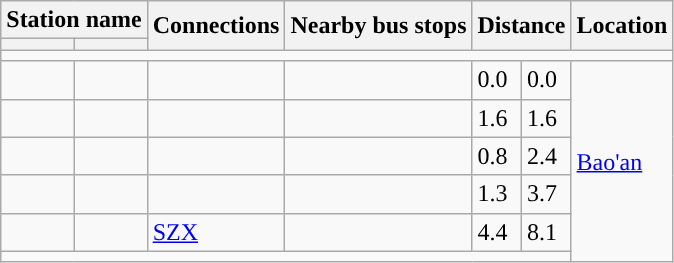<table class="wikitable">
<tr>
<th colspan="2">Station name</th>
<th rowspan="2">Connections</th>
<th rowspan="2">Nearby bus stops</th>
<th colspan="2" rowspan="2">Distance<br></th>
<th rowspan="2">Location</th>
</tr>
<tr>
<th></th>
<th></th>
</tr>
<tr style="background:#">
<td colspan="7"></td>
</tr>
<tr>
<td></td>
<td></td>
<td></td>
<td></td>
<td>0.0</td>
<td>0.0</td>
<td rowspan="6"><a href='#'>Bao'an</a></td>
</tr>
<tr>
<td></td>
<td></td>
<td></td>
<td></td>
<td>1.6</td>
<td>1.6</td>
</tr>
<tr>
<td></td>
<td></td>
<td></td>
<td></td>
<td>0.8</td>
<td>2.4</td>
</tr>
<tr>
<td></td>
<td></td>
<td></td>
<td></td>
<td>1.3</td>
<td>3.7</td>
</tr>
<tr>
<td></td>
<td></td>
<td>  <a href='#'>SZX</a></td>
<td></td>
<td>4.4</td>
<td>8.1</td>
</tr>
<tr style="background:#">
<td colspan="7"></td>
</tr>
</table>
